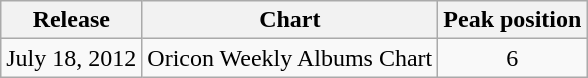<table class="wikitable">
<tr>
<th align="left">Release</th>
<th align="left">Chart</th>
<th align="left">Peak position</th>
</tr>
<tr>
<td align="left">July 18, 2012</td>
<td align="left">Oricon Weekly Albums Chart</td>
<td align="center">6</td>
</tr>
</table>
